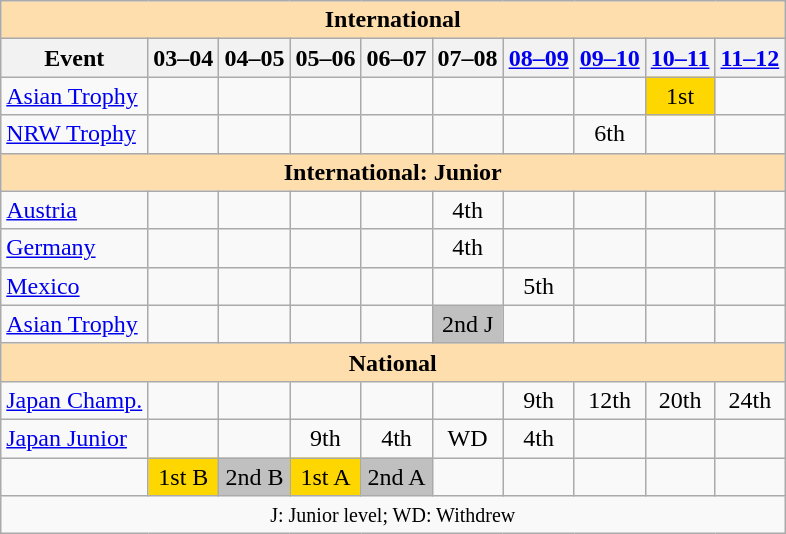<table class="wikitable" style="text-align:center">
<tr>
<th colspan="10" style="background-color: #ffdead; " align="center">International</th>
</tr>
<tr>
<th>Event</th>
<th>03–04</th>
<th>04–05</th>
<th>05–06</th>
<th>06–07</th>
<th>07–08</th>
<th><a href='#'>08–09</a></th>
<th><a href='#'>09–10</a></th>
<th><a href='#'>10–11</a></th>
<th><a href='#'>11–12</a></th>
</tr>
<tr>
<td align=left><a href='#'>Asian Trophy</a></td>
<td></td>
<td></td>
<td></td>
<td></td>
<td></td>
<td></td>
<td></td>
<td bgcolor=gold>1st</td>
<td></td>
</tr>
<tr>
<td align=left><a href='#'>NRW Trophy</a></td>
<td></td>
<td></td>
<td></td>
<td></td>
<td></td>
<td></td>
<td>6th</td>
<td></td>
<td></td>
</tr>
<tr>
<th colspan="10" style="background-color: #ffdead; " align="center">International: Junior</th>
</tr>
<tr>
<td align=left> <a href='#'>Austria</a></td>
<td></td>
<td></td>
<td></td>
<td></td>
<td>4th</td>
<td></td>
<td></td>
<td></td>
<td></td>
</tr>
<tr>
<td align=left> <a href='#'>Germany</a></td>
<td></td>
<td></td>
<td></td>
<td></td>
<td>4th</td>
<td></td>
<td></td>
<td></td>
<td></td>
</tr>
<tr>
<td align=left> <a href='#'>Mexico</a></td>
<td></td>
<td></td>
<td></td>
<td></td>
<td></td>
<td>5th</td>
<td></td>
<td></td>
<td></td>
</tr>
<tr>
<td align=left><a href='#'>Asian Trophy</a></td>
<td></td>
<td></td>
<td></td>
<td></td>
<td bgcolor=silver>2nd J</td>
<td></td>
<td></td>
<td></td>
<td></td>
</tr>
<tr>
<th colspan="10" style="background-color: #ffdead; " align="center">National</th>
</tr>
<tr>
<td align=left><a href='#'>Japan Champ.</a></td>
<td></td>
<td></td>
<td></td>
<td></td>
<td></td>
<td>9th</td>
<td>12th</td>
<td>20th</td>
<td>24th</td>
</tr>
<tr>
<td align=left><a href='#'>Japan Junior</a></td>
<td></td>
<td></td>
<td>9th</td>
<td>4th</td>
<td>WD</td>
<td>4th</td>
<td></td>
<td></td>
<td></td>
</tr>
<tr>
<td align=left></td>
<td bgcolor="gold">1st B</td>
<td bgcolor=silver>2nd B</td>
<td bgcolor="gold">1st A</td>
<td bgcolor=silver>2nd A</td>
<td></td>
<td></td>
<td></td>
<td></td>
<td></td>
</tr>
<tr>
<td colspan="10" align="center"><small> J: Junior level; WD: Withdrew </small></td>
</tr>
</table>
